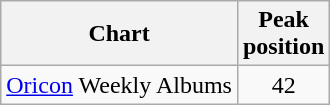<table class="wikitable">
<tr>
<th>Chart</th>
<th>Peak<br>position</th>
</tr>
<tr>
<td><a href='#'>Oricon</a> Weekly Albums</td>
<td align="center">42</td>
</tr>
</table>
